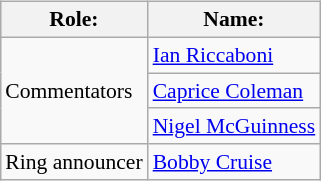<table class=wikitable style="font-size:90%; margin: 0.5em 0 0.5em 1em; float: right; clear: right;">
<tr>
<th>Role:</th>
<th>Name:</th>
</tr>
<tr>
<td rowspan=3>Commentators</td>
<td><a href='#'>Ian Riccaboni</a></td>
</tr>
<tr>
<td><a href='#'>Caprice Coleman</a></td>
</tr>
<tr>
<td><a href='#'>Nigel McGuinness</a></td>
</tr>
<tr>
<td>Ring announcer</td>
<td><a href='#'>Bobby Cruise</a></td>
</tr>
</table>
